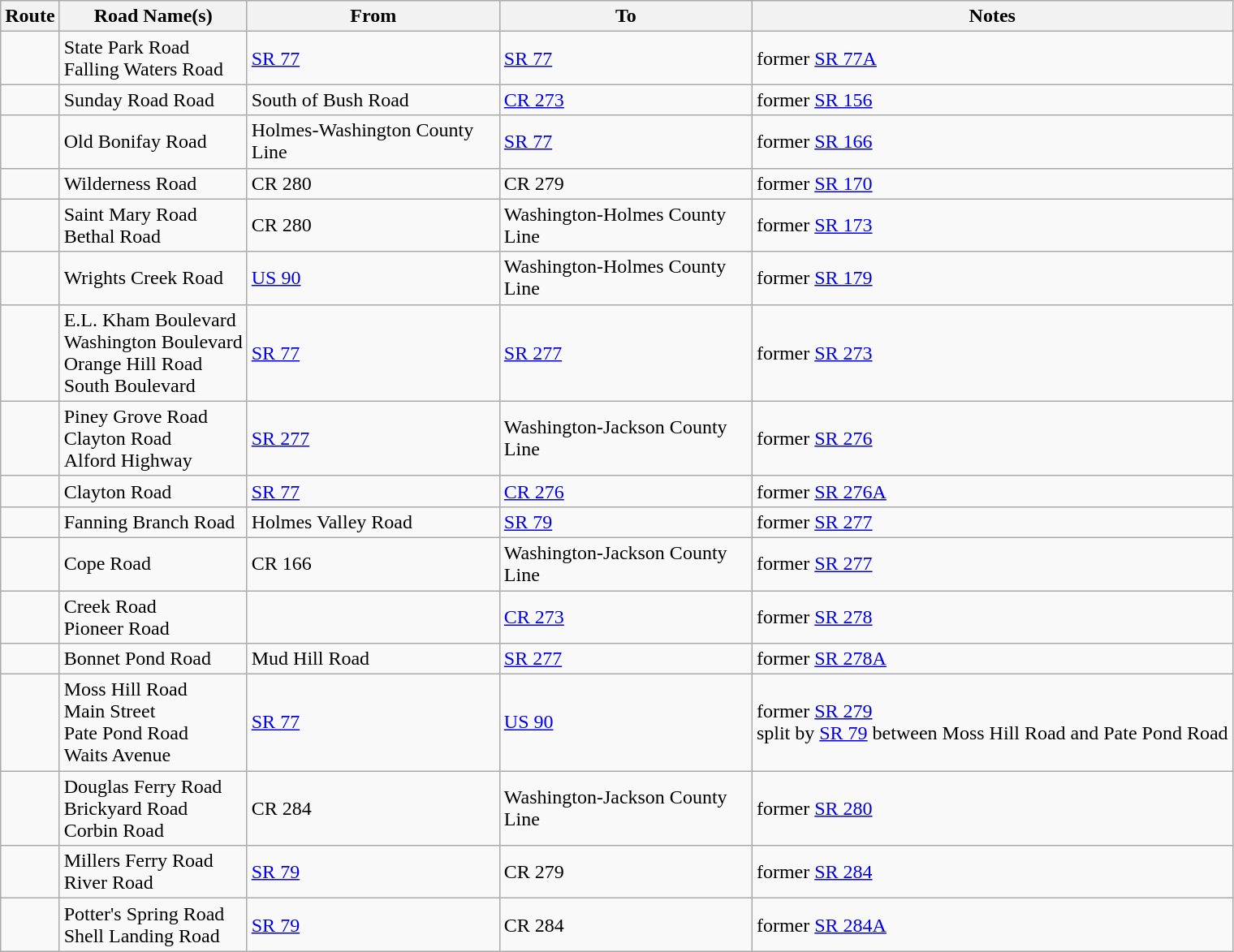<table class="wikitable">
<tr>
<th>Route</th>
<th>Road Name(s)</th>
<th width=200px>From</th>
<th width=200px>To</th>
<th>Notes</th>
</tr>
<tr>
<td></td>
<td>State Park Road<br>Falling Waters Road</td>
<td><a href='#'>SR 77</a></td>
<td><a href='#'>SR 77</a></td>
<td>former <a href='#'>SR 77A</a></td>
</tr>
<tr>
<td></td>
<td>Sunday Road Road</td>
<td>South of Bush Road</td>
<td><a href='#'>CR 273</a></td>
<td>former <a href='#'>SR 156</a></td>
</tr>
<tr>
<td></td>
<td>Old Bonifay Road</td>
<td>Holmes-Washington County Line</td>
<td><a href='#'>SR 77</a></td>
<td>former <a href='#'>SR 166</a></td>
</tr>
<tr>
<td></td>
<td>Wilderness Road</td>
<td>CR 280</td>
<td>CR 279</td>
<td>former <a href='#'>SR 170</a></td>
</tr>
<tr>
<td></td>
<td>Saint Mary Road<br>Bethal Road</td>
<td>CR 280</td>
<td>Washington-Holmes County Line</td>
<td>former <a href='#'>SR 173</a></td>
</tr>
<tr>
<td></td>
<td>Wrights Creek Road</td>
<td><a href='#'>US 90</a></td>
<td>Washington-Holmes County Line</td>
<td>former <a href='#'>SR 179</a></td>
</tr>
<tr>
<td></td>
<td>E.L. Kham Boulevard<br>Washington Boulevard<br>Orange Hill Road<br>South Boulevard</td>
<td><a href='#'>SR 77</a></td>
<td><a href='#'>SR 277</a></td>
<td>former <a href='#'>SR 273</a></td>
</tr>
<tr>
<td></td>
<td>Piney Grove Road<br>Clayton Road<br>Alford Highway</td>
<td><a href='#'>SR 277</a></td>
<td>Washington-Jackson County Line</td>
<td>former <a href='#'>SR 276</a></td>
</tr>
<tr>
<td></td>
<td>Clayton Road</td>
<td><a href='#'>SR 77</a></td>
<td><a href='#'>CR 276</a></td>
<td>former <a href='#'>SR 276A</a></td>
</tr>
<tr>
<td></td>
<td>Fanning Branch Road</td>
<td>Holmes Valley Road</td>
<td><a href='#'>SR 79</a></td>
<td>former <a href='#'>SR 277</a></td>
</tr>
<tr>
<td></td>
<td>Cope Road</td>
<td>CR 166</td>
<td>Washington-Jackson County Line</td>
<td>former <a href='#'>SR 277</a></td>
</tr>
<tr>
<td></td>
<td>Creek Road<br>Pioneer Road</td>
<td></td>
<td><a href='#'>CR 273</a></td>
<td>former <a href='#'>SR 278</a></td>
</tr>
<tr>
<td></td>
<td>Bonnet Pond Road</td>
<td>Mud Hill Road</td>
<td><a href='#'>SR 277</a></td>
<td>former <a href='#'>SR 278A</a></td>
</tr>
<tr>
<td></td>
<td>Moss Hill Road<br>Main Street<br>Pate Pond Road<br>Waits Avenue</td>
<td><a href='#'>SR 77</a></td>
<td><a href='#'>US 90</a></td>
<td>former <a href='#'>SR 279</a><br>split by <a href='#'>SR 79</a> between Moss Hill Road and Pate Pond Road</td>
</tr>
<tr>
<td></td>
<td>Douglas Ferry Road<br>Brickyard Road<br>Corbin Road</td>
<td>CR 284</td>
<td>Washington-Jackson County Line</td>
<td>former <a href='#'>SR 280</a></td>
</tr>
<tr>
<td></td>
<td>Millers Ferry Road<br>River Road</td>
<td><a href='#'>SR 79</a></td>
<td>CR 279</td>
<td>former <a href='#'>SR 284</a></td>
</tr>
<tr>
<td></td>
<td>Potter's Spring Road<br>Shell Landing Road</td>
<td><a href='#'>SR 79</a></td>
<td>CR 284</td>
<td>former <a href='#'>SR 284A</a><br></td>
</tr>
</table>
